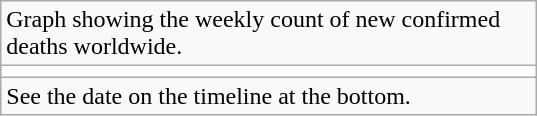<table class=wikitable>
<tr>
<td style=max-width:350px>Graph showing the weekly count of new confirmed deaths worldwide.</td>
</tr>
<tr>
<td style=background-color:white;></td>
</tr>
<tr>
<td style=max-width:350px>See the date on the timeline at the bottom.</td>
</tr>
</table>
